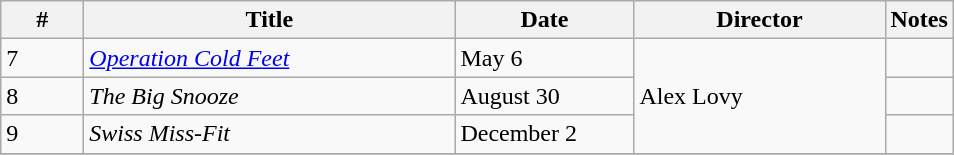<table class="wikitable">
<tr>
<th style="width:3em">#</th>
<th style="width:15em">Title</th>
<th style="width:7em">Date</th>
<th style="width:10em">Director</th>
<th>Notes</th>
</tr>
<tr>
<td>7</td>
<td><em><a href='#'>Operation Cold Feet</a></em></td>
<td>May 6</td>
<td rowspan=3>Alex Lovy</td>
<td></td>
</tr>
<tr>
<td>8</td>
<td><em>The Big Snooze</em></td>
<td>August 30</td>
<td></td>
</tr>
<tr>
<td>9</td>
<td><em>Swiss Miss-Fit</em></td>
<td>December 2</td>
<td></td>
</tr>
<tr>
</tr>
</table>
